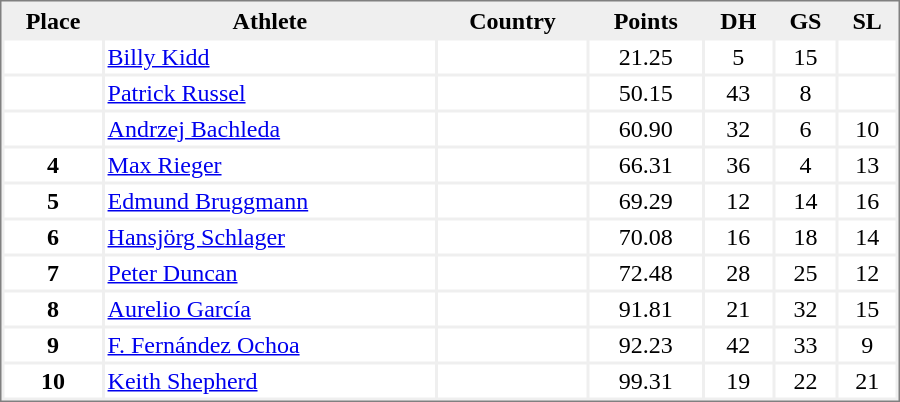<table style="border-style:solid;border-width:1px;border-color:#808080;background-color:#EFEFEF" cellspacing="2" cellpadding="2" width="600px">
<tr bgcolor="#EFEFEF">
<th>Place</th>
<th>Athlete</th>
<th>Country</th>
<th>Points</th>
<th>DH</th>
<th>GS</th>
<th>SL</th>
</tr>
<tr align="center" valign="top" bgcolor="#FFFFFF">
<th></th>
<td align="left"><a href='#'>Billy Kidd</a></td>
<td align="left"></td>
<td>21.25</td>
<td>5</td>
<td>15</td>
<td></td>
</tr>
<tr align="center" valign="top" bgcolor="#FFFFFF">
<th></th>
<td align="left"><a href='#'>Patrick Russel</a></td>
<td align="left"></td>
<td>50.15</td>
<td>43</td>
<td>8</td>
<td></td>
</tr>
<tr align="center" valign="top" bgcolor="#FFFFFF">
<th></th>
<td align="left"><a href='#'>Andrzej Bachleda</a></td>
<td align="left"></td>
<td>60.90</td>
<td>32</td>
<td>6</td>
<td>10</td>
</tr>
<tr align="center" valign="top" bgcolor="#FFFFFF">
<th>4</th>
<td align="left"><a href='#'>Max Rieger</a></td>
<td align="left"></td>
<td>66.31</td>
<td>36</td>
<td>4</td>
<td>13</td>
</tr>
<tr align="center" valign="top" bgcolor="#FFFFFF">
<th>5</th>
<td align="left"><a href='#'>Edmund Bruggmann</a></td>
<td align="left"></td>
<td>69.29</td>
<td>12</td>
<td>14</td>
<td>16</td>
</tr>
<tr align="center" valign="top" bgcolor="#FFFFFF">
<th>6</th>
<td align="left"><a href='#'>Hansjörg Schlager</a></td>
<td align="left"></td>
<td>70.08</td>
<td>16</td>
<td>18</td>
<td>14</td>
</tr>
<tr align="center" valign="top" bgcolor="#FFFFFF">
<th>7</th>
<td align="left"><a href='#'>Peter Duncan</a></td>
<td align="left"></td>
<td>72.48</td>
<td>28</td>
<td>25</td>
<td>12</td>
</tr>
<tr align="center" valign="top" bgcolor="#FFFFFF">
<th>8</th>
<td align="left"><a href='#'>Aurelio García</a></td>
<td align="left"></td>
<td>91.81</td>
<td>21</td>
<td>32</td>
<td>15</td>
</tr>
<tr align="center" valign="top" bgcolor="#FFFFFF">
<th>9</th>
<td align="left"><a href='#'>F. Fernández Ochoa</a></td>
<td align="left"></td>
<td>92.23</td>
<td>42</td>
<td>33</td>
<td>9</td>
</tr>
<tr align="center" valign="top" bgcolor="#FFFFFF">
<th>10</th>
<td align="left"><a href='#'>Keith Shepherd</a></td>
<td align="left"></td>
<td>99.31</td>
<td>19</td>
<td>22</td>
<td>21</td>
</tr>
</table>
